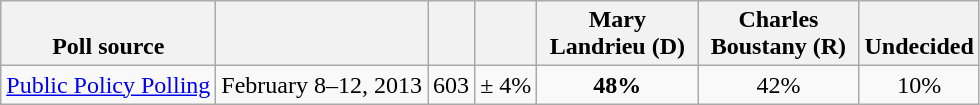<table class="wikitable" style="text-align:center">
<tr valign= bottom>
<th>Poll source</th>
<th></th>
<th></th>
<th></th>
<th style="width:100px;">Mary<br>Landrieu (D)</th>
<th style="width:100px;">Charles<br>Boustany (R)</th>
<th>Undecided</th>
</tr>
<tr>
<td align=left><a href='#'>Public Policy Polling</a></td>
<td>February 8–12, 2013</td>
<td>603</td>
<td>± 4%</td>
<td><strong>48%</strong></td>
<td>42%</td>
<td>10%</td>
</tr>
</table>
